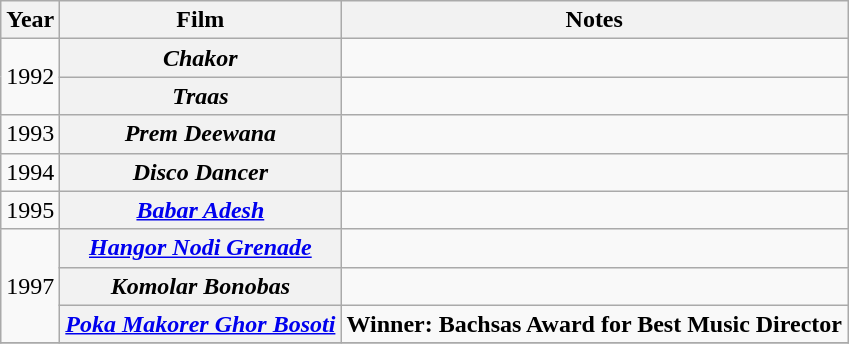<table class="wikitable sortable">
<tr>
<th>Year</th>
<th>Film</th>
<th>Notes</th>
</tr>
<tr>
<td rowspan=2>1992</td>
<th><em>Chakor</em></th>
<td></td>
</tr>
<tr>
<th><em>Traas</em></th>
<td></td>
</tr>
<tr>
<td>1993</td>
<th><em>Prem Deewana</em></th>
<td></td>
</tr>
<tr>
<td>1994</td>
<th><em>Disco Dancer</em></th>
<td></td>
</tr>
<tr>
<td>1995</td>
<th><em><a href='#'>Babar Adesh</a></em></th>
<td></td>
</tr>
<tr>
<td rowspan=3>1997</td>
<th><em><a href='#'>Hangor Nodi Grenade</a></em></th>
<td></td>
</tr>
<tr>
<th><em>Komolar Bonobas</em> </th>
<td></td>
</tr>
<tr>
<th><em><a href='#'>Poka Makorer Ghor Bosoti</a></em></th>
<td><strong>Winner: Bachsas Award for Best Music Director</strong></td>
</tr>
<tr>
</tr>
</table>
